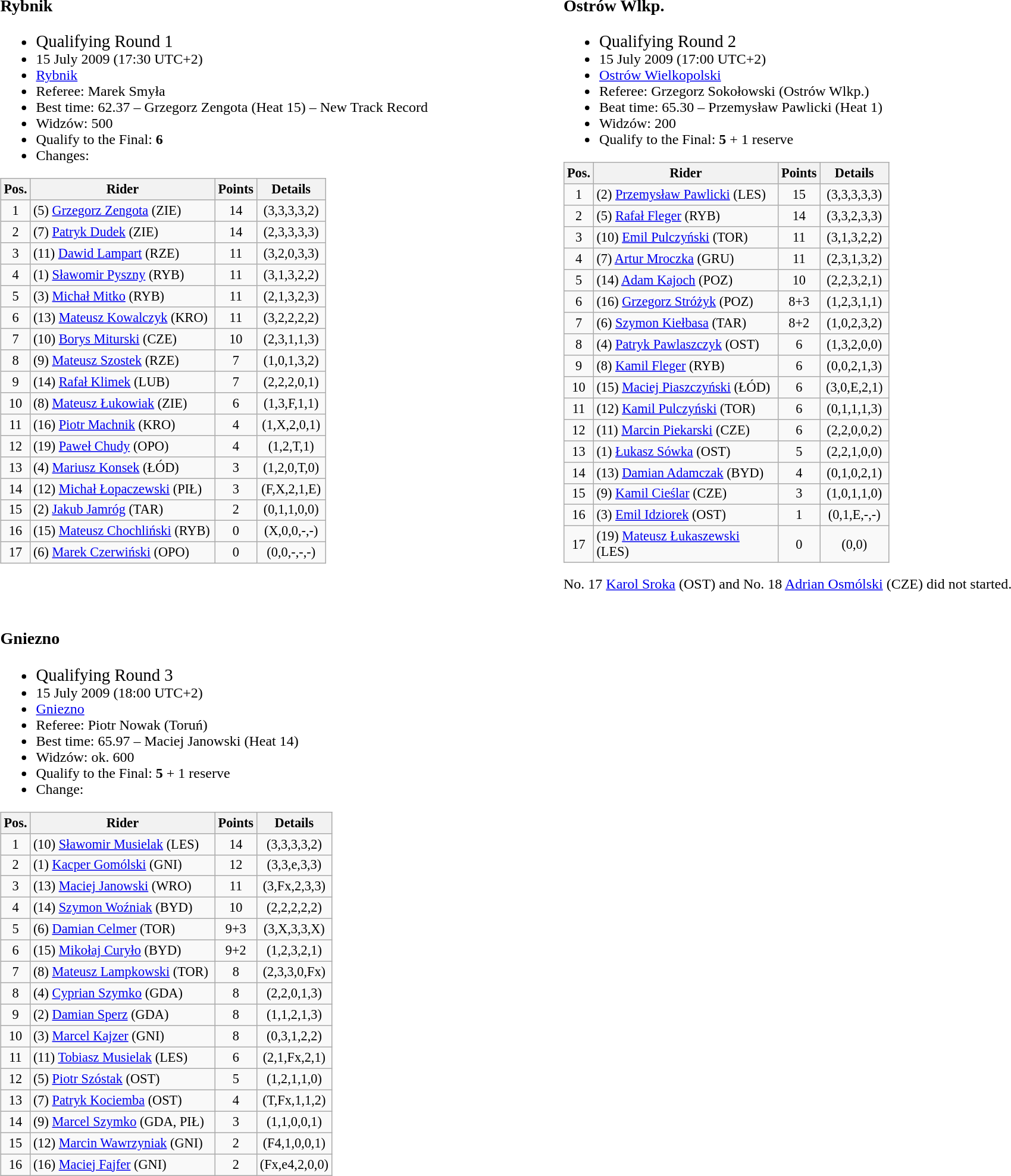<table width=100%>
<tr>
<td width=50% valign=top><br><h3>Rybnik</h3><ul><li><big>Qualifying Round 1</big></li><li>15 July 2009 (17:30 UTC+2)</li><li><a href='#'>Rybnik</a></li><li>Referee: Marek Smyła</li><li>Best time: 62.37 – Grzegorz Zengota (Heat 15) – New Track Record</li><li>Widzów: 500</li><li>Qualify to the Final: <strong>6</strong></li><li>Changes:</li></ul><table class=wikitable style="font-size:93%;">
<tr>
<th width=25px>Pos.</th>
<th width=200px>Rider</th>
<th width=40px>Points</th>
<th width=70px>Details</th>
</tr>
<tr align=center >
<td>1</td>
<td align=left>(5) <a href='#'>Grzegorz Zengota</a> (ZIE)</td>
<td>14</td>
<td>(3,3,3,3,2)</td>
</tr>
<tr align=center >
<td>2</td>
<td align=left>(7) <a href='#'>Patryk Dudek</a> (ZIE)</td>
<td>14</td>
<td>(2,3,3,3,3)</td>
</tr>
<tr align=center >
<td>3</td>
<td align=left>(11) <a href='#'>Dawid Lampart</a> (RZE)</td>
<td>11</td>
<td>(3,2,0,3,3)</td>
</tr>
<tr align=center >
<td>4</td>
<td align=left>(1) <a href='#'>Sławomir Pyszny</a> (RYB)</td>
<td>11</td>
<td>(3,1,3,2,2)</td>
</tr>
<tr align=center >
<td>5</td>
<td align=left>(3) <a href='#'>Michał Mitko</a> (RYB)</td>
<td>11</td>
<td>(2,1,3,2,3)</td>
</tr>
<tr align=center >
<td>6</td>
<td align=left>(13) <a href='#'>Mateusz Kowalczyk</a> (KRO)</td>
<td>11</td>
<td>(3,2,2,2,2)</td>
</tr>
<tr align=center>
<td>7</td>
<td align=left>(10) <a href='#'>Borys Miturski</a> (CZE)</td>
<td>10</td>
<td>(2,3,1,1,3)</td>
</tr>
<tr align=center>
<td>8</td>
<td align=left>(9) <a href='#'>Mateusz Szostek</a> (RZE)</td>
<td>7</td>
<td>(1,0,1,3,2)</td>
</tr>
<tr align=center>
<td>9</td>
<td align=left>(14) <a href='#'>Rafał Klimek</a> (LUB)</td>
<td>7</td>
<td>(2,2,2,0,1)</td>
</tr>
<tr align=center>
<td>10</td>
<td align=left>(8) <a href='#'>Mateusz Łukowiak</a> (ZIE)</td>
<td>6</td>
<td>(1,3,F,1,1)</td>
</tr>
<tr align=center>
<td>11</td>
<td align=left>(16) <a href='#'>Piotr Machnik</a> (KRO)</td>
<td>4</td>
<td>(1,X,2,0,1)</td>
</tr>
<tr align=center>
<td>12</td>
<td align=left>(19) <a href='#'>Paweł Chudy</a> (OPO)</td>
<td>4</td>
<td>(1,2,T,1)</td>
</tr>
<tr align=center>
<td>13</td>
<td align=left>(4) <a href='#'>Mariusz Konsek</a> (ŁÓD)</td>
<td>3</td>
<td>(1,2,0,T,0)</td>
</tr>
<tr align=center>
<td>14</td>
<td align=left>(12) <a href='#'>Michał Łopaczewski</a> (PIŁ)</td>
<td>3</td>
<td>(F,X,2,1,E)</td>
</tr>
<tr align=center>
<td>15</td>
<td align=left>(2) <a href='#'>Jakub Jamróg</a> (TAR)</td>
<td>2</td>
<td>(0,1,1,0,0)</td>
</tr>
<tr align=center>
<td>16</td>
<td align=left>(15) <a href='#'>Mateusz Chochliński</a> (RYB)</td>
<td>0</td>
<td>(X,0,0,-,-)</td>
</tr>
<tr align=center>
<td>17</td>
<td align=left>(6) <a href='#'>Marek Czerwiński</a> (OPO)</td>
<td>0</td>
<td>(0,0,-,-,-)</td>
</tr>
</table>
</td>
<td width=50% valign=top><br><h3>Ostrów Wlkp.</h3><ul><li><big>Qualifying Round 2</big></li><li>15 July 2009 (17:00 UTC+2)</li><li><a href='#'>Ostrów Wielkopolski</a></li><li>Referee: Grzegorz Sokołowski (Ostrów Wlkp.)</li><li>Beat time: 65.30 – Przemysław Pawlicki (Heat 1)</li><li>Widzów: 200</li><li>Qualify to the Final: <strong>5</strong> + 1 reserve</li></ul><table class=wikitable style="font-size:93%;">
<tr>
<th width=25px>Pos.</th>
<th width=200px>Rider</th>
<th width=40px>Points</th>
<th width=70px>Details</th>
</tr>
<tr align=center >
<td>1</td>
<td align=left>(2) <a href='#'>Przemysław Pawlicki</a> (LES)</td>
<td>15</td>
<td>(3,3,3,3,3)</td>
</tr>
<tr align=center >
<td>2</td>
<td align=left>(5) <a href='#'>Rafał Fleger</a> (RYB)</td>
<td>14</td>
<td>(3,3,2,3,3)</td>
</tr>
<tr align=center >
<td>3</td>
<td align=left>(10) <a href='#'>Emil Pulczyński</a> (TOR)</td>
<td>11</td>
<td>(3,1,3,2,2)</td>
</tr>
<tr align=center >
<td>4</td>
<td align=left>(7) <a href='#'>Artur Mroczka</a> (GRU)</td>
<td>11</td>
<td>(2,3,1,3,2)</td>
</tr>
<tr align=center >
<td>5</td>
<td align=left>(14) <a href='#'>Adam Kajoch</a> (POZ)</td>
<td>10</td>
<td>(2,2,3,2,1)</td>
</tr>
<tr align=center >
<td>6</td>
<td align=left>(16) <a href='#'>Grzegorz Stróżyk</a> (POZ)</td>
<td>8+3</td>
<td>(1,2,3,1,1)</td>
</tr>
<tr align=center>
<td>7</td>
<td align=left>(6) <a href='#'>Szymon Kiełbasa</a> (TAR)</td>
<td>8+2</td>
<td>(1,0,2,3,2)</td>
</tr>
<tr align=center>
<td>8</td>
<td align=left>(4) <a href='#'>Patryk Pawlaszczyk</a> (OST)</td>
<td>6</td>
<td>(1,3,2,0,0)</td>
</tr>
<tr align=center>
<td>9</td>
<td align=left>(8) <a href='#'>Kamil Fleger</a> (RYB)</td>
<td>6</td>
<td>(0,0,2,1,3)</td>
</tr>
<tr align=center>
<td>10</td>
<td align=left>(15) <a href='#'>Maciej Piaszczyński</a> (ŁÓD)</td>
<td>6</td>
<td>(3,0,E,2,1)</td>
</tr>
<tr align=center>
<td>11</td>
<td align=left>(12) <a href='#'>Kamil Pulczyński</a> (TOR)</td>
<td>6</td>
<td>(0,1,1,1,3)</td>
</tr>
<tr align=center>
<td>12</td>
<td align=left>(11) <a href='#'>Marcin Piekarski</a> (CZE)</td>
<td>6</td>
<td>(2,2,0,0,2)</td>
</tr>
<tr align=center>
<td>13</td>
<td align=left>(1) <a href='#'>Łukasz Sówka</a> (OST)</td>
<td>5</td>
<td>(2,2,1,0,0)</td>
</tr>
<tr align=center>
<td>14</td>
<td align=left>(13) <a href='#'>Damian Adamczak</a> (BYD)</td>
<td>4</td>
<td>(0,1,0,2,1)</td>
</tr>
<tr align=center>
<td>15</td>
<td align=left>(9) <a href='#'>Kamil Cieślar</a> (CZE)</td>
<td>3</td>
<td>(1,0,1,1,0)</td>
</tr>
<tr align=center>
<td>16</td>
<td align=left>(3) <a href='#'>Emil Idziorek</a> (OST)</td>
<td>1</td>
<td>(0,1,E,-,-)</td>
</tr>
<tr align=center>
<td>17</td>
<td align=left>(19) <a href='#'>Mateusz Łukaszewski</a> (LES)</td>
<td>0</td>
<td>(0,0)</td>
</tr>
</table>
No. 17 <a href='#'>Karol Sroka</a> (OST) and No. 18 <a href='#'>Adrian Osmólski</a> (CZE) did not started.</td>
</tr>
<tr>
<td valign=top><br><h3>Gniezno</h3><ul><li><big>Qualifying Round 3</big></li><li>15 July 2009 (18:00 UTC+2)</li><li><a href='#'>Gniezno</a></li><li>Referee: Piotr Nowak (Toruń)</li><li>Best time: 65.97 – Maciej Janowski (Heat 14)</li><li>Widzów: ok. 600</li><li>Qualify to the Final: <strong>5</strong> + 1 reserve</li><li>Change:</li></ul><table class=wikitable style="font-size:93%;">
<tr>
<th width=25px>Pos.</th>
<th width=200px>Rider</th>
<th width=40px>Points</th>
<th width=70px>Details</th>
</tr>
<tr align=center >
<td>1</td>
<td align=left>(10) <a href='#'>Sławomir Musielak</a> (LES)</td>
<td>14</td>
<td>(3,3,3,3,2)</td>
</tr>
<tr align=center >
<td>2</td>
<td align=left>(1) <a href='#'>Kacper Gomólski</a> (GNI)</td>
<td>12</td>
<td>(3,3,e,3,3)</td>
</tr>
<tr align=center >
<td>3</td>
<td align=left>(13) <a href='#'>Maciej Janowski</a> (WRO)</td>
<td>11</td>
<td>(3,Fx,2,3,3)</td>
</tr>
<tr align=center >
<td>4</td>
<td align=left>(14) <a href='#'>Szymon Woźniak</a> (BYD)</td>
<td>10</td>
<td>(2,2,2,2,2)</td>
</tr>
<tr align=center >
<td>5</td>
<td align=left>(6) <a href='#'>Damian Celmer</a> (TOR)</td>
<td>9+3</td>
<td>(3,X,3,3,X)</td>
</tr>
<tr align=center >
<td>6</td>
<td align=left>(15) <a href='#'>Mikołaj Curyło</a> (BYD)</td>
<td>9+2</td>
<td>(1,2,3,2,1)</td>
</tr>
<tr align=center>
<td>7</td>
<td align=left>(8) <a href='#'>Mateusz Lampkowski</a> (TOR)</td>
<td>8</td>
<td>(2,3,3,0,Fx)</td>
</tr>
<tr align=center>
<td>8</td>
<td align=left>(4) <a href='#'>Cyprian Szymko</a> (GDA)</td>
<td>8</td>
<td>(2,2,0,1,3)</td>
</tr>
<tr align=center>
<td>9</td>
<td align=left>(2) <a href='#'>Damian Sperz</a> (GDA)</td>
<td>8</td>
<td>(1,1,2,1,3)</td>
</tr>
<tr align=center>
<td>10</td>
<td align=left>(3) <a href='#'>Marcel Kajzer</a> (GNI)</td>
<td>8</td>
<td>(0,3,1,2,2)</td>
</tr>
<tr align=center>
<td>11</td>
<td align=left>(11) <a href='#'>Tobiasz Musielak</a> (LES)</td>
<td>6</td>
<td>(2,1,Fx,2,1)</td>
</tr>
<tr align=center>
<td>12</td>
<td align=left>(5) <a href='#'>Piotr Szóstak</a> (OST)</td>
<td>5</td>
<td>(1,2,1,1,0)</td>
</tr>
<tr align=center>
<td>13</td>
<td align=left>(7) <a href='#'>Patryk Kociemba</a> (OST)</td>
<td>4</td>
<td>(T,Fx,1,1,2)</td>
</tr>
<tr align=center>
<td>14</td>
<td align=left>(9) <a href='#'>Marcel Szymko</a> (GDA, PIŁ)</td>
<td>3</td>
<td>(1,1,0,0,1)</td>
</tr>
<tr align=center>
<td>15</td>
<td align=left>(12) <a href='#'>Marcin Wawrzyniak</a> (GNI)</td>
<td>2</td>
<td>(F4,1,0,0,1)</td>
</tr>
<tr align=center>
<td>16</td>
<td align=left>(16) <a href='#'>Maciej Fajfer</a> (GNI)</td>
<td>2</td>
<td>(Fx,e4,2,0,0)</td>
</tr>
</table>
</td>
<td valign=top></td>
</tr>
</table>
